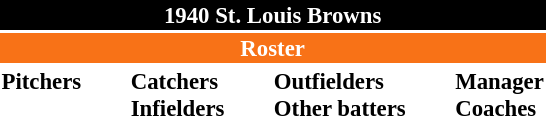<table class="toccolours" style="font-size: 95%;">
<tr>
<th colspan="10" style="background-color: black; color: white; text-align: center;">1940 St. Louis Browns</th>
</tr>
<tr>
<td colspan="10" style="background-color: #F87217; color: white; text-align: center;"><strong>Roster</strong></td>
</tr>
<tr>
<td valign="top"><strong>Pitchers</strong><br>












</td>
<td width="25px"></td>
<td valign="top"><strong>Catchers</strong><br>


<strong>Infielders</strong>






</td>
<td width="25px"></td>
<td valign="top"><strong>Outfielders</strong><br>






<strong>Other batters</strong>
</td>
<td width="25px"></td>
<td valign="top"><strong>Manager</strong><br>
<strong>Coaches</strong>

</td>
</tr>
<tr>
</tr>
</table>
